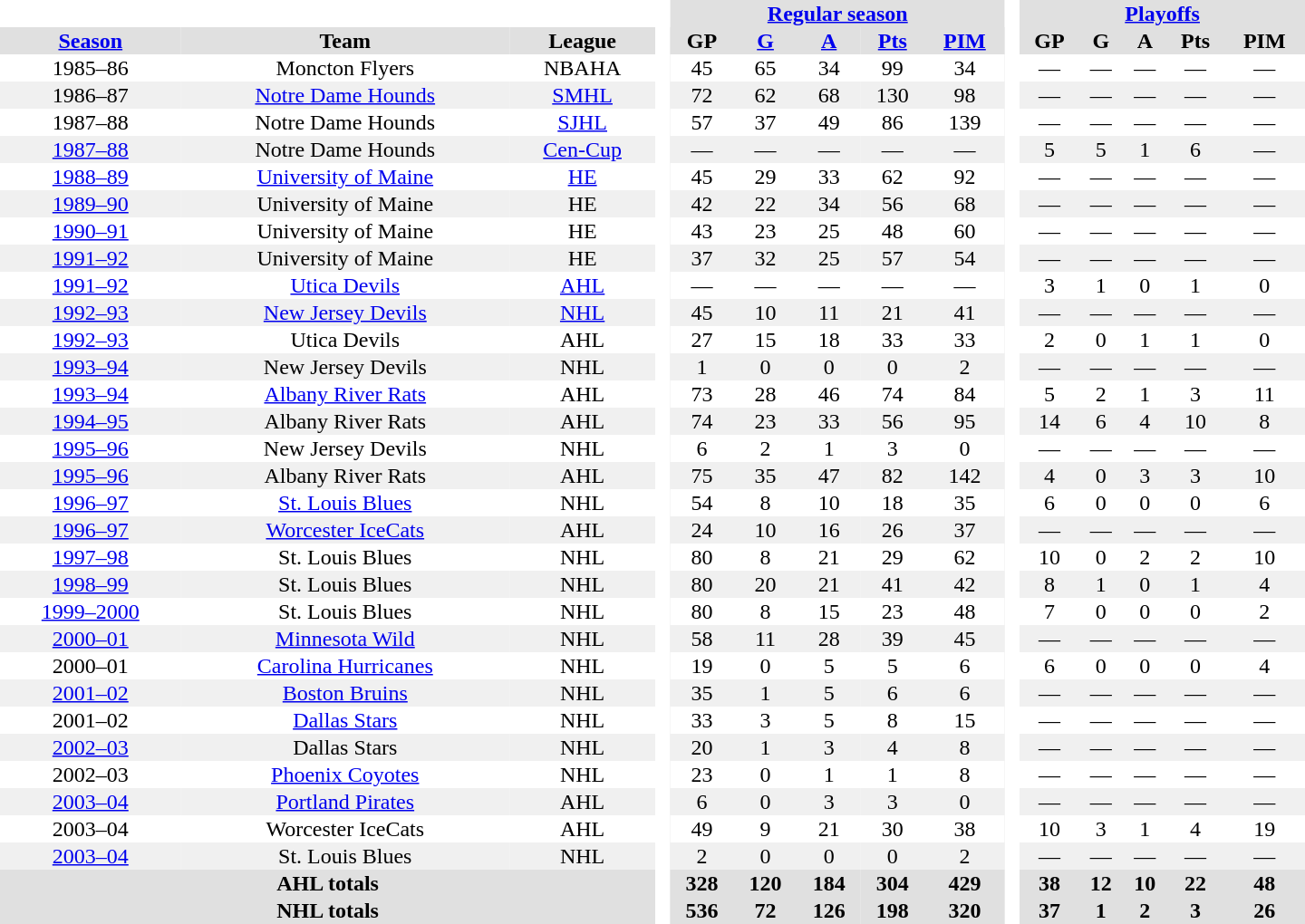<table border="0" cellpadding="1" cellspacing="0" style="text-align:center; width:60em">
<tr bgcolor="#e0e0e0">
<th colspan="3" bgcolor="#ffffff"> </th>
<th rowspan="99" bgcolor="#ffffff"> </th>
<th colspan="5"><a href='#'>Regular season</a></th>
<th rowspan="99" bgcolor="#ffffff"> </th>
<th colspan="5"><a href='#'>Playoffs</a></th>
</tr>
<tr bgcolor="#e0e0e0">
<th><a href='#'>Season</a></th>
<th>Team</th>
<th>League</th>
<th>GP</th>
<th><a href='#'>G</a></th>
<th><a href='#'>A</a></th>
<th><a href='#'>Pts</a></th>
<th><a href='#'>PIM</a></th>
<th>GP</th>
<th>G</th>
<th>A</th>
<th>Pts</th>
<th>PIM</th>
</tr>
<tr>
<td>1985–86</td>
<td>Moncton Flyers</td>
<td>NBAHA</td>
<td>45</td>
<td>65</td>
<td>34</td>
<td>99</td>
<td>34</td>
<td>—</td>
<td>—</td>
<td>—</td>
<td>—</td>
<td>—</td>
</tr>
<tr bgcolor="#f0f0f0">
<td>1986–87</td>
<td><a href='#'>Notre Dame Hounds</a></td>
<td><a href='#'>SMHL</a></td>
<td>72</td>
<td>62</td>
<td>68</td>
<td>130</td>
<td>98</td>
<td>—</td>
<td>—</td>
<td>—</td>
<td>—</td>
<td>—</td>
</tr>
<tr>
<td>1987–88</td>
<td>Notre Dame Hounds</td>
<td><a href='#'>SJHL</a></td>
<td>57</td>
<td>37</td>
<td>49</td>
<td>86</td>
<td>139</td>
<td>—</td>
<td>—</td>
<td>—</td>
<td>—</td>
<td>—</td>
</tr>
<tr bgcolor="#f0f0f0">
<td><a href='#'>1987–88</a></td>
<td>Notre Dame Hounds</td>
<td><a href='#'>Cen-Cup</a></td>
<td>—</td>
<td>—</td>
<td>—</td>
<td>—</td>
<td>—</td>
<td>5</td>
<td>5</td>
<td>1</td>
<td>6</td>
<td>—</td>
</tr>
<tr>
<td><a href='#'>1988–89</a></td>
<td><a href='#'>University of Maine</a></td>
<td><a href='#'>HE</a></td>
<td>45</td>
<td>29</td>
<td>33</td>
<td>62</td>
<td>92</td>
<td>—</td>
<td>—</td>
<td>—</td>
<td>—</td>
<td>—</td>
</tr>
<tr bgcolor="#f0f0f0">
<td><a href='#'>1989–90</a></td>
<td>University of Maine</td>
<td>HE</td>
<td>42</td>
<td>22</td>
<td>34</td>
<td>56</td>
<td>68</td>
<td>—</td>
<td>—</td>
<td>—</td>
<td>—</td>
<td>—</td>
</tr>
<tr>
<td><a href='#'>1990–91</a></td>
<td>University of Maine</td>
<td>HE</td>
<td>43</td>
<td>23</td>
<td>25</td>
<td>48</td>
<td>60</td>
<td>—</td>
<td>—</td>
<td>—</td>
<td>—</td>
<td>—</td>
</tr>
<tr bgcolor="#f0f0f0">
<td><a href='#'>1991–92</a></td>
<td>University of Maine</td>
<td>HE</td>
<td>37</td>
<td>32</td>
<td>25</td>
<td>57</td>
<td>54</td>
<td>—</td>
<td>—</td>
<td>—</td>
<td>—</td>
<td>—</td>
</tr>
<tr>
<td><a href='#'>1991–92</a></td>
<td><a href='#'>Utica Devils</a></td>
<td><a href='#'>AHL</a></td>
<td>—</td>
<td>—</td>
<td>—</td>
<td>—</td>
<td>—</td>
<td>3</td>
<td>1</td>
<td>0</td>
<td>1</td>
<td>0</td>
</tr>
<tr bgcolor="#f0f0f0">
<td><a href='#'>1992–93</a></td>
<td><a href='#'>New Jersey Devils</a></td>
<td><a href='#'>NHL</a></td>
<td>45</td>
<td>10</td>
<td>11</td>
<td>21</td>
<td>41</td>
<td>—</td>
<td>—</td>
<td>—</td>
<td>—</td>
<td>—</td>
</tr>
<tr>
<td><a href='#'>1992–93</a></td>
<td>Utica Devils</td>
<td>AHL</td>
<td>27</td>
<td>15</td>
<td>18</td>
<td>33</td>
<td>33</td>
<td>2</td>
<td>0</td>
<td>1</td>
<td>1</td>
<td>0</td>
</tr>
<tr bgcolor="#f0f0f0">
<td><a href='#'>1993–94</a></td>
<td>New Jersey Devils</td>
<td>NHL</td>
<td>1</td>
<td>0</td>
<td>0</td>
<td>0</td>
<td>2</td>
<td>—</td>
<td>—</td>
<td>—</td>
<td>—</td>
<td>—</td>
</tr>
<tr>
<td><a href='#'>1993–94</a></td>
<td><a href='#'>Albany River Rats</a></td>
<td>AHL</td>
<td>73</td>
<td>28</td>
<td>46</td>
<td>74</td>
<td>84</td>
<td>5</td>
<td>2</td>
<td>1</td>
<td>3</td>
<td>11</td>
</tr>
<tr bgcolor="#f0f0f0">
<td><a href='#'>1994–95</a></td>
<td>Albany River Rats</td>
<td>AHL</td>
<td>74</td>
<td>23</td>
<td>33</td>
<td>56</td>
<td>95</td>
<td>14</td>
<td>6</td>
<td>4</td>
<td>10</td>
<td>8</td>
</tr>
<tr>
<td><a href='#'>1995–96</a></td>
<td>New Jersey Devils</td>
<td>NHL</td>
<td>6</td>
<td>2</td>
<td>1</td>
<td>3</td>
<td>0</td>
<td>—</td>
<td>—</td>
<td>—</td>
<td>—</td>
<td>—</td>
</tr>
<tr bgcolor="#f0f0f0">
<td><a href='#'>1995–96</a></td>
<td>Albany River Rats</td>
<td>AHL</td>
<td>75</td>
<td>35</td>
<td>47</td>
<td>82</td>
<td>142</td>
<td>4</td>
<td>0</td>
<td>3</td>
<td>3</td>
<td>10</td>
</tr>
<tr>
<td><a href='#'>1996–97</a></td>
<td><a href='#'>St. Louis Blues</a></td>
<td>NHL</td>
<td>54</td>
<td>8</td>
<td>10</td>
<td>18</td>
<td>35</td>
<td>6</td>
<td>0</td>
<td>0</td>
<td>0</td>
<td>6</td>
</tr>
<tr bgcolor="#f0f0f0">
<td><a href='#'>1996–97</a></td>
<td><a href='#'>Worcester IceCats</a></td>
<td>AHL</td>
<td>24</td>
<td>10</td>
<td>16</td>
<td>26</td>
<td>37</td>
<td>—</td>
<td>—</td>
<td>—</td>
<td>—</td>
<td>—</td>
</tr>
<tr>
<td><a href='#'>1997–98</a></td>
<td>St. Louis Blues</td>
<td>NHL</td>
<td>80</td>
<td>8</td>
<td>21</td>
<td>29</td>
<td>62</td>
<td>10</td>
<td>0</td>
<td>2</td>
<td>2</td>
<td>10</td>
</tr>
<tr bgcolor="#f0f0f0">
<td><a href='#'>1998–99</a></td>
<td>St. Louis Blues</td>
<td>NHL</td>
<td>80</td>
<td>20</td>
<td>21</td>
<td>41</td>
<td>42</td>
<td>8</td>
<td>1</td>
<td>0</td>
<td>1</td>
<td>4</td>
</tr>
<tr>
<td><a href='#'>1999–2000</a></td>
<td>St. Louis Blues</td>
<td>NHL</td>
<td>80</td>
<td>8</td>
<td>15</td>
<td>23</td>
<td>48</td>
<td>7</td>
<td>0</td>
<td>0</td>
<td>0</td>
<td>2</td>
</tr>
<tr bgcolor="#f0f0f0">
<td><a href='#'>2000–01</a></td>
<td><a href='#'>Minnesota Wild</a></td>
<td>NHL</td>
<td>58</td>
<td>11</td>
<td>28</td>
<td>39</td>
<td>45</td>
<td>—</td>
<td>—</td>
<td>—</td>
<td>—</td>
<td>—</td>
</tr>
<tr>
<td>2000–01</td>
<td><a href='#'>Carolina Hurricanes</a></td>
<td>NHL</td>
<td>19</td>
<td>0</td>
<td>5</td>
<td>5</td>
<td>6</td>
<td>6</td>
<td>0</td>
<td>0</td>
<td>0</td>
<td>4</td>
</tr>
<tr bgcolor="#f0f0f0">
<td><a href='#'>2001–02</a></td>
<td><a href='#'>Boston Bruins</a></td>
<td>NHL</td>
<td>35</td>
<td>1</td>
<td>5</td>
<td>6</td>
<td>6</td>
<td>—</td>
<td>—</td>
<td>—</td>
<td>—</td>
<td>—</td>
</tr>
<tr>
<td>2001–02</td>
<td><a href='#'>Dallas Stars</a></td>
<td>NHL</td>
<td>33</td>
<td>3</td>
<td>5</td>
<td>8</td>
<td>15</td>
<td>—</td>
<td>—</td>
<td>—</td>
<td>—</td>
<td>—</td>
</tr>
<tr bgcolor="#f0f0f0">
<td><a href='#'>2002–03</a></td>
<td>Dallas Stars</td>
<td>NHL</td>
<td>20</td>
<td>1</td>
<td>3</td>
<td>4</td>
<td>8</td>
<td>—</td>
<td>—</td>
<td>—</td>
<td>—</td>
<td>—</td>
</tr>
<tr>
<td>2002–03</td>
<td><a href='#'>Phoenix Coyotes</a></td>
<td>NHL</td>
<td>23</td>
<td>0</td>
<td>1</td>
<td>1</td>
<td>8</td>
<td>—</td>
<td>—</td>
<td>—</td>
<td>—</td>
<td>—</td>
</tr>
<tr bgcolor="#f0f0f0">
<td><a href='#'>2003–04</a></td>
<td><a href='#'>Portland Pirates</a></td>
<td>AHL</td>
<td>6</td>
<td>0</td>
<td>3</td>
<td>3</td>
<td>0</td>
<td>—</td>
<td>—</td>
<td>—</td>
<td>—</td>
<td>—</td>
</tr>
<tr>
<td>2003–04</td>
<td>Worcester IceCats</td>
<td>AHL</td>
<td>49</td>
<td>9</td>
<td>21</td>
<td>30</td>
<td>38</td>
<td>10</td>
<td>3</td>
<td>1</td>
<td>4</td>
<td>19</td>
</tr>
<tr bgcolor="#f0f0f0">
<td><a href='#'>2003–04</a></td>
<td>St. Louis Blues</td>
<td>NHL</td>
<td>2</td>
<td>0</td>
<td>0</td>
<td>0</td>
<td>2</td>
<td>—</td>
<td>—</td>
<td>—</td>
<td>—</td>
<td>—</td>
</tr>
<tr bgcolor="#e0e0e0">
<th colspan="3">AHL totals</th>
<th>328</th>
<th>120</th>
<th>184</th>
<th>304</th>
<th>429</th>
<th>38</th>
<th>12</th>
<th>10</th>
<th>22</th>
<th>48</th>
</tr>
<tr bgcolor="#e0e0e0">
<th colspan="3">NHL totals</th>
<th>536</th>
<th>72</th>
<th>126</th>
<th>198</th>
<th>320</th>
<th>37</th>
<th>1</th>
<th>2</th>
<th>3</th>
<th>26</th>
</tr>
</table>
